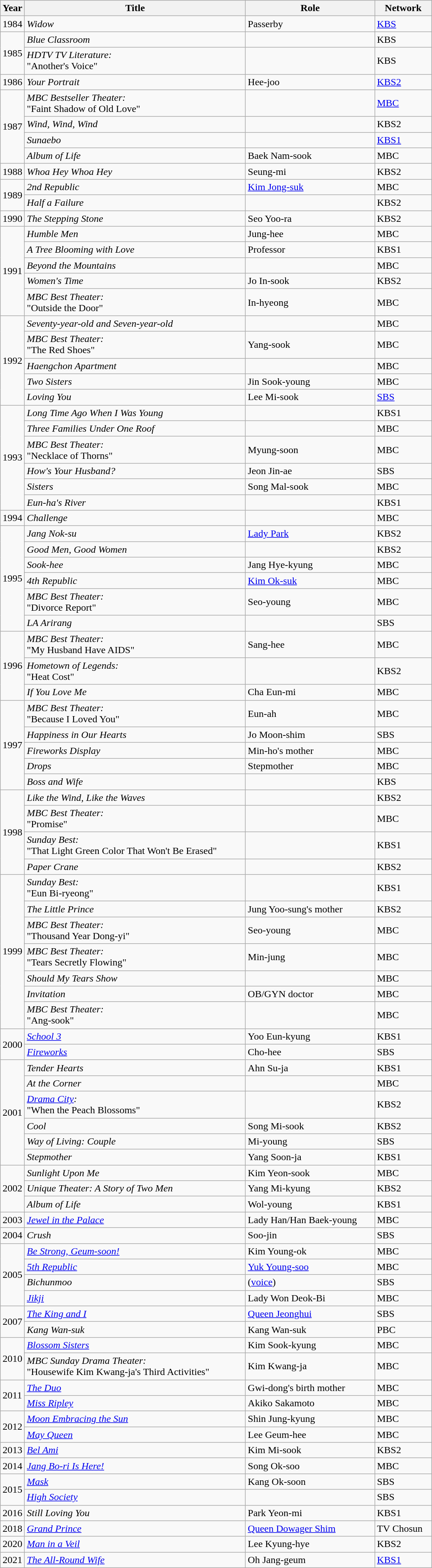<table class="wikitable" style="width:700px">
<tr>
<th width=10>Year</th>
<th>Title</th>
<th>Role</th>
<th>Network</th>
</tr>
<tr>
<td>1984</td>
<td><em>Widow</em></td>
<td>Passerby</td>
<td><a href='#'>KBS</a></td>
</tr>
<tr>
<td rowspan=2>1985</td>
<td><em>Blue Classroom</em></td>
<td></td>
<td>KBS</td>
</tr>
<tr>
<td><em>HDTV TV Literature:</em><br>"Another's Voice"</td>
<td></td>
<td>KBS</td>
</tr>
<tr>
<td>1986</td>
<td><em>Your Portrait</em></td>
<td>Hee-joo</td>
<td><a href='#'>KBS2</a></td>
</tr>
<tr>
<td rowspan=4>1987</td>
<td><em>MBC Bestseller Theater:</em><br>"Faint Shadow of Old Love"</td>
<td></td>
<td><a href='#'>MBC</a></td>
</tr>
<tr>
<td><em>Wind, Wind, Wind</em></td>
<td></td>
<td>KBS2</td>
</tr>
<tr>
<td><em>Sunaebo</em></td>
<td></td>
<td><a href='#'>KBS1</a></td>
</tr>
<tr>
<td><em>Album of Life</em></td>
<td>Baek Nam-sook</td>
<td>MBC</td>
</tr>
<tr>
<td>1988</td>
<td><em>Whoa Hey Whoa Hey</em></td>
<td>Seung-mi</td>
<td>KBS2</td>
</tr>
<tr>
<td rowspan=2>1989</td>
<td><em>2nd Republic</em></td>
<td><a href='#'>Kim Jong-suk</a></td>
<td>MBC</td>
</tr>
<tr>
<td><em>Half a Failure</em></td>
<td></td>
<td>KBS2</td>
</tr>
<tr>
<td>1990</td>
<td><em>The Stepping Stone</em></td>
<td>Seo Yoo-ra</td>
<td>KBS2</td>
</tr>
<tr>
<td rowspan=5>1991</td>
<td><em>Humble Men</em></td>
<td>Jung-hee</td>
<td>MBC</td>
</tr>
<tr>
<td><em>A Tree Blooming with Love</em></td>
<td>Professor</td>
<td>KBS1</td>
</tr>
<tr>
<td><em>Beyond the Mountains</em></td>
<td></td>
<td>MBC</td>
</tr>
<tr>
<td><em>Women's Time</em></td>
<td>Jo In-sook</td>
<td>KBS2</td>
</tr>
<tr>
<td><em>MBC Best Theater:</em><br>"Outside the Door"</td>
<td>In-hyeong</td>
<td>MBC</td>
</tr>
<tr>
<td rowspan=5>1992</td>
<td><em>Seventy-year-old and Seven-year-old</em></td>
<td></td>
<td>MBC</td>
</tr>
<tr>
<td><em>MBC Best Theater:</em><br>"The Red Shoes"</td>
<td>Yang-sook</td>
<td>MBC</td>
</tr>
<tr>
<td><em>Haengchon Apartment</em></td>
<td></td>
<td>MBC</td>
</tr>
<tr>
<td><em>Two Sisters</em></td>
<td>Jin Sook-young</td>
<td>MBC</td>
</tr>
<tr>
<td><em>Loving You</em></td>
<td>Lee Mi-sook</td>
<td><a href='#'>SBS</a></td>
</tr>
<tr>
<td rowspan=6>1993</td>
<td><em>Long Time Ago When I Was Young</em></td>
<td></td>
<td>KBS1</td>
</tr>
<tr>
<td><em>Three Families Under One Roof</em></td>
<td></td>
<td>MBC</td>
</tr>
<tr>
<td><em>MBC Best Theater:</em><br>"Necklace of Thorns"</td>
<td>Myung-soon</td>
<td>MBC</td>
</tr>
<tr>
<td><em>How's Your Husband?</em></td>
<td>Jeon Jin-ae</td>
<td>SBS</td>
</tr>
<tr>
<td><em>Sisters</em></td>
<td>Song Mal-sook</td>
<td>MBC</td>
</tr>
<tr>
<td><em>Eun-ha's River</em></td>
<td></td>
<td>KBS1</td>
</tr>
<tr>
<td>1994</td>
<td><em>Challenge</em></td>
<td></td>
<td>MBC</td>
</tr>
<tr>
<td rowspan=6>1995</td>
<td><em>Jang Nok-su</em></td>
<td><a href='#'>Lady Park</a></td>
<td>KBS2</td>
</tr>
<tr>
<td><em>Good Men, Good Women</em></td>
<td></td>
<td>KBS2</td>
</tr>
<tr>
<td><em>Sook-hee</em></td>
<td>Jang Hye-kyung</td>
<td>MBC</td>
</tr>
<tr>
<td><em>4th Republic</em></td>
<td><a href='#'>Kim Ok-suk</a></td>
<td>MBC</td>
</tr>
<tr>
<td><em>MBC Best Theater:</em><br>"Divorce Report"</td>
<td>Seo-young</td>
<td>MBC</td>
</tr>
<tr>
<td><em>LA Arirang</em></td>
<td></td>
<td>SBS</td>
</tr>
<tr>
<td rowspan=3>1996</td>
<td><em>MBC Best Theater:</em><br>"My Husband Have AIDS"</td>
<td>Sang-hee</td>
<td>MBC</td>
</tr>
<tr>
<td><em>Hometown of Legends:</em><br>"Heat Cost"</td>
<td></td>
<td>KBS2</td>
</tr>
<tr>
<td><em>If You Love Me</em></td>
<td>Cha Eun-mi</td>
<td>MBC</td>
</tr>
<tr>
<td rowspan=5>1997</td>
<td><em>MBC Best Theater:</em><br>"Because I Loved You"</td>
<td>Eun-ah</td>
<td>MBC</td>
</tr>
<tr>
<td><em>Happiness in Our Hearts</em></td>
<td>Jo Moon-shim</td>
<td>SBS</td>
</tr>
<tr>
<td><em>Fireworks Display</em></td>
<td>Min-ho's mother</td>
<td>MBC</td>
</tr>
<tr>
<td><em>Drops</em></td>
<td>Stepmother</td>
<td>MBC</td>
</tr>
<tr>
<td><em>Boss and Wife</em></td>
<td></td>
<td>KBS</td>
</tr>
<tr>
<td rowspan=4>1998</td>
<td><em>Like the Wind, Like the Waves</em></td>
<td></td>
<td>KBS2</td>
</tr>
<tr>
<td><em>MBC Best Theater:</em><br>"Promise"</td>
<td></td>
<td>MBC</td>
</tr>
<tr>
<td><em>Sunday Best:</em><br>"That Light Green Color That Won't Be Erased"</td>
<td></td>
<td>KBS1</td>
</tr>
<tr>
<td><em>Paper Crane</em></td>
<td></td>
<td>KBS2</td>
</tr>
<tr>
<td rowspan=7>1999</td>
<td><em>Sunday Best:</em><br>"Eun Bi-ryeong"</td>
<td></td>
<td>KBS1</td>
</tr>
<tr>
<td><em>The Little Prince</em></td>
<td>Jung Yoo-sung's mother</td>
<td>KBS2</td>
</tr>
<tr>
<td><em>MBC Best Theater:</em><br>"Thousand Year Dong-yi"</td>
<td>Seo-young</td>
<td>MBC</td>
</tr>
<tr>
<td><em>MBC Best Theater:</em><br>"Tears Secretly Flowing"</td>
<td>Min-jung</td>
<td>MBC</td>
</tr>
<tr>
<td><em>Should My Tears Show</em></td>
<td></td>
<td>MBC</td>
</tr>
<tr>
<td><em>Invitation</em></td>
<td>OB/GYN doctor</td>
<td>MBC</td>
</tr>
<tr>
<td><em>MBC Best Theater:</em><br>"Ang-sook"</td>
<td></td>
<td>MBC</td>
</tr>
<tr>
<td rowspan=2>2000</td>
<td><em><a href='#'>School 3</a></em></td>
<td>Yoo Eun-kyung</td>
<td>KBS1</td>
</tr>
<tr>
<td><em><a href='#'>Fireworks</a></em></td>
<td>Cho-hee</td>
<td>SBS</td>
</tr>
<tr>
<td rowspan=6>2001</td>
<td><em>Tender Hearts</em></td>
<td>Ahn Su-ja</td>
<td>KBS1</td>
</tr>
<tr>
<td><em>At the Corner</em></td>
<td></td>
<td>MBC</td>
</tr>
<tr>
<td><em><a href='#'>Drama City</a>:</em><br>"When the Peach Blossoms"</td>
<td></td>
<td>KBS2</td>
</tr>
<tr>
<td><em>Cool</em></td>
<td>Song Mi-sook</td>
<td>KBS2</td>
</tr>
<tr>
<td><em>Way of Living: Couple</em></td>
<td>Mi-young</td>
<td>SBS</td>
</tr>
<tr>
<td><em>Stepmother</em></td>
<td>Yang Soon-ja</td>
<td>KBS1</td>
</tr>
<tr>
<td rowspan=3>2002</td>
<td><em>Sunlight Upon Me</em></td>
<td>Kim Yeon-sook</td>
<td>MBC</td>
</tr>
<tr>
<td><em>Unique Theater: A Story of Two Men</em></td>
<td>Yang Mi-kyung</td>
<td>KBS2</td>
</tr>
<tr>
<td><em>Album of Life</em></td>
<td>Wol-young</td>
<td>KBS1</td>
</tr>
<tr>
<td>2003</td>
<td><em><a href='#'>Jewel in the Palace</a></em></td>
<td>Lady Han/Han Baek-young</td>
<td>MBC</td>
</tr>
<tr>
<td>2004</td>
<td><em>Crush</em></td>
<td>Soo-jin</td>
<td>SBS</td>
</tr>
<tr>
<td rowspan=4>2005</td>
<td><em><a href='#'>Be Strong, Geum-soon!</a></em></td>
<td>Kim Young-ok</td>
<td>MBC</td>
</tr>
<tr>
<td><em><a href='#'>5th Republic</a></em></td>
<td><a href='#'>Yuk Young-soo</a></td>
<td>MBC</td>
</tr>
<tr>
<td><em>Bichunmoo</em></td>
<td>(<a href='#'>voice</a>)</td>
<td>SBS</td>
</tr>
<tr>
<td><em><a href='#'>Jikji</a></em></td>
<td>Lady Won Deok-Bi</td>
<td>MBC</td>
</tr>
<tr>
<td rowspan=2>2007</td>
<td><em><a href='#'>The King and I</a></em></td>
<td><a href='#'>Queen Jeonghui</a></td>
<td>SBS</td>
</tr>
<tr>
<td><em>Kang Wan-suk</em></td>
<td>Kang Wan-suk</td>
<td>PBC</td>
</tr>
<tr>
<td rowspan=2>2010</td>
<td><em><a href='#'>Blossom Sisters</a></em></td>
<td>Kim Sook-kyung</td>
<td>MBC</td>
</tr>
<tr>
<td><em>MBC Sunday Drama Theater:</em><br>"Housewife Kim Kwang-ja's Third Activities"</td>
<td>Kim Kwang-ja</td>
<td>MBC</td>
</tr>
<tr>
<td rowspan=2>2011</td>
<td><em><a href='#'>The Duo</a></em></td>
<td>Gwi-dong's birth mother</td>
<td>MBC</td>
</tr>
<tr>
<td><em><a href='#'>Miss Ripley</a></em></td>
<td>Akiko Sakamoto</td>
<td>MBC</td>
</tr>
<tr>
<td rowspan=2>2012</td>
<td><em><a href='#'>Moon Embracing the Sun</a></em></td>
<td>Shin Jung-kyung</td>
<td>MBC</td>
</tr>
<tr>
<td><em><a href='#'>May Queen</a></em></td>
<td>Lee Geum-hee</td>
<td>MBC</td>
</tr>
<tr>
<td>2013</td>
<td><em><a href='#'>Bel Ami</a></em></td>
<td>Kim Mi-sook</td>
<td>KBS2</td>
</tr>
<tr>
<td>2014</td>
<td><em><a href='#'>Jang Bo-ri Is Here!</a></em></td>
<td>Song Ok-soo</td>
<td>MBC</td>
</tr>
<tr>
<td rowspan=2>2015</td>
<td><em><a href='#'>Mask</a></em></td>
<td>Kang Ok-soon</td>
<td>SBS</td>
</tr>
<tr>
<td><em><a href='#'>High Society</a></em></td>
<td></td>
<td>SBS</td>
</tr>
<tr>
<td>2016</td>
<td><em> Still Loving You</em></td>
<td>Park Yeon-mi</td>
<td>KBS1</td>
</tr>
<tr>
<td>2018</td>
<td><em><a href='#'>Grand Prince</a></em></td>
<td><a href='#'>Queen Dowager Shim</a></td>
<td>TV Chosun</td>
</tr>
<tr>
<td>2020</td>
<td><em><a href='#'>Man in a Veil</a></em></td>
<td>Lee Kyung-hye</td>
<td>KBS2</td>
</tr>
<tr>
<td>2021</td>
<td><em><a href='#'>The All-Round Wife</a></em></td>
<td>Oh Jang-geum </td>
<td><a href='#'>KBS1</a></td>
</tr>
</table>
